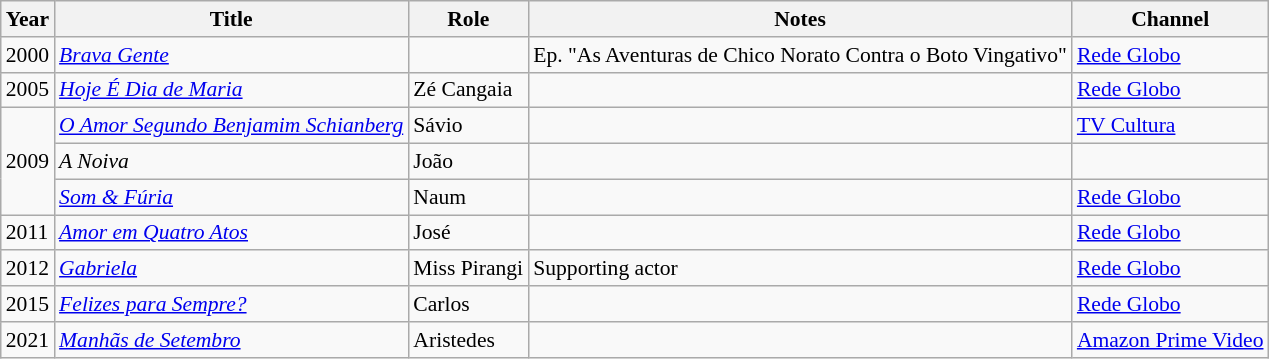<table class="wikitable" style="font-size: 90%;">
<tr>
<th>Year</th>
<th>Title</th>
<th>Role</th>
<th>Notes</th>
<th>Channel</th>
</tr>
<tr>
<td>2000</td>
<td><em><a href='#'>Brava Gente</a></em></td>
<td></td>
<td>Ep. "As Aventuras de Chico Norato Contra o Boto Vingativo"</td>
<td><a href='#'>Rede Globo</a></td>
</tr>
<tr>
<td>2005</td>
<td><em><a href='#'>Hoje É Dia de Maria</a></em></td>
<td>Zé Cangaia</td>
<td></td>
<td><a href='#'>Rede Globo</a></td>
</tr>
<tr>
<td rowspan="3">2009</td>
<td><em><a href='#'>O Amor Segundo Benjamim Schianberg</a></em></td>
<td>Sávio</td>
<td></td>
<td><a href='#'>TV Cultura</a></td>
</tr>
<tr>
<td><em>A Noiva</em></td>
<td>João</td>
<td></td>
<td></td>
</tr>
<tr>
<td><em><a href='#'>Som & Fúria</a></em></td>
<td>Naum</td>
<td></td>
<td><a href='#'>Rede Globo</a></td>
</tr>
<tr>
<td>2011</td>
<td><em><a href='#'>Amor em Quatro Atos</a></em></td>
<td>José</td>
<td></td>
<td><a href='#'>Rede Globo</a></td>
</tr>
<tr>
<td>2012</td>
<td><em><a href='#'>Gabriela</a></em></td>
<td>Miss Pirangi</td>
<td>Supporting actor</td>
<td><a href='#'>Rede Globo</a></td>
</tr>
<tr>
<td>2015</td>
<td><em><a href='#'>Felizes para Sempre?</a></em></td>
<td>Carlos</td>
<td></td>
<td><a href='#'>Rede Globo</a></td>
</tr>
<tr>
<td>2021</td>
<td><em><a href='#'>Manhãs de Setembro</a></em></td>
<td>Aristedes</td>
<td></td>
<td><a href='#'>Amazon Prime Video</a></td>
</tr>
</table>
